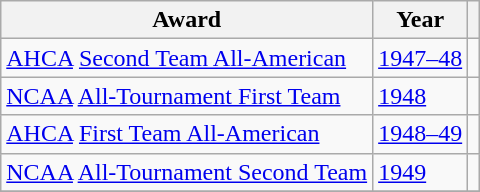<table class="wikitable">
<tr>
<th>Award</th>
<th>Year</th>
<th></th>
</tr>
<tr>
<td><a href='#'>AHCA</a> <a href='#'>Second Team All-American</a></td>
<td><a href='#'>1947–48</a></td>
<td></td>
</tr>
<tr>
<td><a href='#'>NCAA</a> <a href='#'>All-Tournament First Team</a></td>
<td><a href='#'>1948</a></td>
<td></td>
</tr>
<tr>
<td><a href='#'>AHCA</a> <a href='#'>First Team All-American</a></td>
<td><a href='#'>1948–49</a></td>
<td></td>
</tr>
<tr>
<td><a href='#'>NCAA</a> <a href='#'>All-Tournament Second Team</a></td>
<td><a href='#'>1949</a></td>
<td></td>
</tr>
<tr>
</tr>
</table>
